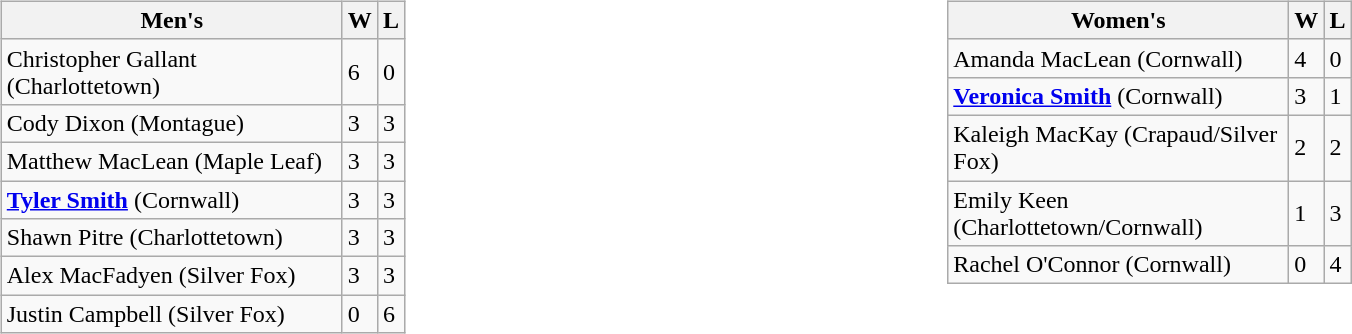<table>
<tr>
<td valign=top width=20%><br><table class=wikitable>
<tr>
<th width=220>Men's</th>
<th>W</th>
<th>L</th>
</tr>
<tr>
<td>Christopher Gallant (Charlottetown)</td>
<td>6</td>
<td>0</td>
</tr>
<tr>
<td>Cody Dixon (Montague)</td>
<td>3</td>
<td>3</td>
</tr>
<tr>
<td>Matthew MacLean (Maple Leaf)</td>
<td>3</td>
<td>3</td>
</tr>
<tr>
<td><strong><a href='#'>Tyler Smith</a></strong> (Cornwall)</td>
<td>3</td>
<td>3</td>
</tr>
<tr>
<td>Shawn Pitre (Charlottetown)</td>
<td>3</td>
<td>3</td>
</tr>
<tr>
<td>Alex MacFadyen (Silver Fox)</td>
<td>3</td>
<td>3</td>
</tr>
<tr>
<td>Justin Campbell (Silver Fox)</td>
<td>0</td>
<td>6</td>
</tr>
</table>
</td>
<td valign=top width=20%><br><table class=wikitable>
<tr>
<th width=220>Women's</th>
<th>W</th>
<th>L</th>
</tr>
<tr>
<td>Amanda MacLean (Cornwall)</td>
<td>4</td>
<td>0</td>
</tr>
<tr>
<td><strong><a href='#'>Veronica Smith</a></strong> (Cornwall)</td>
<td>3</td>
<td>1</td>
</tr>
<tr>
<td>Kaleigh MacKay (Crapaud/Silver Fox)</td>
<td>2</td>
<td>2</td>
</tr>
<tr>
<td>Emily Keen (Charlottetown/Cornwall)</td>
<td>1</td>
<td>3</td>
</tr>
<tr>
<td>Rachel O'Connor (Cornwall)</td>
<td>0</td>
<td>4</td>
</tr>
</table>
</td>
</tr>
</table>
